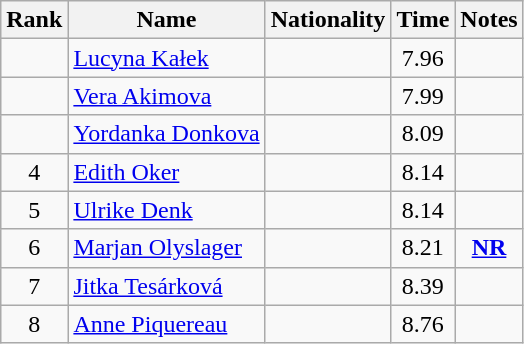<table class="wikitable sortable" style="text-align:center">
<tr>
<th>Rank</th>
<th>Name</th>
<th>Nationality</th>
<th>Time</th>
<th>Notes</th>
</tr>
<tr>
<td></td>
<td align="left"><a href='#'>Lucyna Kałek</a></td>
<td align=left></td>
<td>7.96</td>
<td></td>
</tr>
<tr>
<td></td>
<td align="left"><a href='#'>Vera Akimova</a></td>
<td align=left></td>
<td>7.99</td>
<td></td>
</tr>
<tr>
<td></td>
<td align="left"><a href='#'>Yordanka Donkova</a></td>
<td align=left></td>
<td>8.09</td>
<td></td>
</tr>
<tr>
<td>4</td>
<td align="left"><a href='#'>Edith Oker</a></td>
<td align=left></td>
<td>8.14</td>
<td></td>
</tr>
<tr>
<td>5</td>
<td align="left"><a href='#'>Ulrike Denk</a></td>
<td align=left></td>
<td>8.14</td>
<td></td>
</tr>
<tr>
<td>6</td>
<td align="left"><a href='#'>Marjan Olyslager</a></td>
<td align=left></td>
<td>8.21</td>
<td><strong><a href='#'>NR</a></strong></td>
</tr>
<tr>
<td>7</td>
<td align="left"><a href='#'>Jitka Tesárková</a></td>
<td align=left></td>
<td>8.39</td>
<td></td>
</tr>
<tr>
<td>8</td>
<td align="left"><a href='#'>Anne Piquereau</a></td>
<td align=left></td>
<td>8.76</td>
<td></td>
</tr>
</table>
